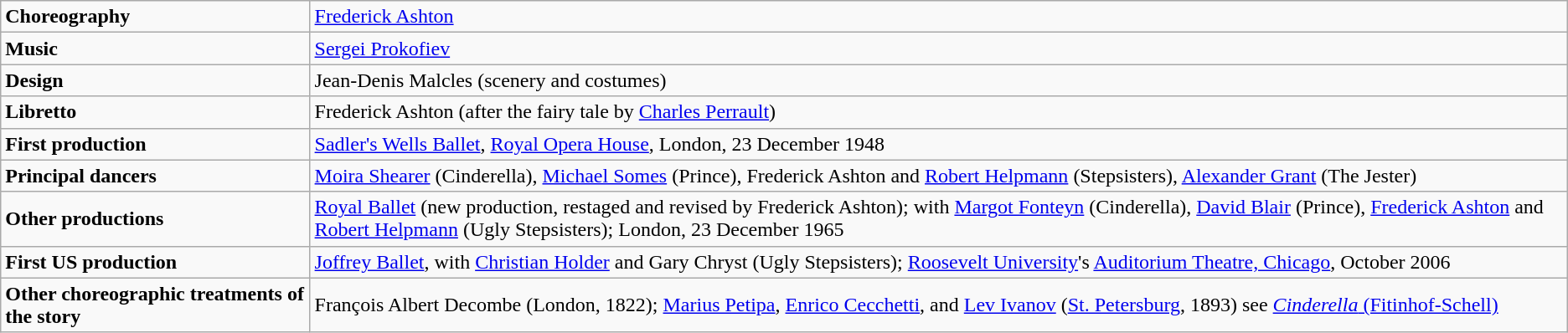<table class="wikitable">
<tr>
<td><strong>Choreography</strong></td>
<td><a href='#'>Frederick Ashton</a></td>
</tr>
<tr>
<td><strong>Music</strong></td>
<td><a href='#'>Sergei Prokofiev</a></td>
</tr>
<tr>
<td><strong>Design</strong></td>
<td>Jean-Denis Malcles (scenery and costumes)</td>
</tr>
<tr>
<td><strong>Libretto</strong></td>
<td>Frederick Ashton (after the fairy tale by <a href='#'>Charles Perrault</a>)</td>
</tr>
<tr>
<td><strong>First production</strong></td>
<td><a href='#'>Sadler's Wells Ballet</a>, <a href='#'>Royal Opera House</a>, London, 23 December 1948</td>
</tr>
<tr>
<td><strong>Principal dancers</strong></td>
<td><a href='#'>Moira Shearer</a> (Cinderella), <a href='#'>Michael Somes</a> (Prince), Frederick Ashton and <a href='#'>Robert Helpmann</a> (Stepsisters), <a href='#'>Alexander Grant</a> (The Jester)</td>
</tr>
<tr>
<td><strong>Other productions</strong></td>
<td><a href='#'>Royal Ballet</a> (new production, restaged and revised by Frederick Ashton); with <a href='#'>Margot Fonteyn</a> (Cinderella), <a href='#'>David Blair</a> (Prince), <a href='#'>Frederick Ashton</a> and <a href='#'>Robert Helpmann</a> (Ugly Stepsisters); London, 23 December 1965</td>
</tr>
<tr>
<td><strong>First US production</strong></td>
<td><a href='#'>Joffrey Ballet</a>, with <a href='#'>Christian Holder</a> and Gary Chryst (Ugly Stepsisters); <a href='#'>Roosevelt University</a>'s <a href='#'>Auditorium Theatre, Chicago</a>, October 2006</td>
</tr>
<tr>
<td><strong>Other choreographic treatments of the story</strong></td>
<td>François Albert Decombe (London, 1822); <a href='#'>Marius Petipa</a>, <a href='#'>Enrico Cecchetti</a>, and <a href='#'>Lev Ivanov</a> (<a href='#'>St. Petersburg</a>, 1893) see <a href='#'><em>Cinderella</em> (Fitinhof-Schell)</a></td>
</tr>
</table>
